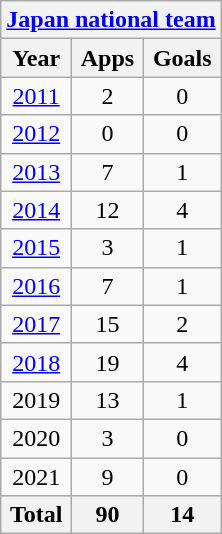<table class="wikitable" style="text-align:center">
<tr>
<th colspan=3><a href='#'>Japan national team</a></th>
</tr>
<tr>
<th>Year</th>
<th>Apps</th>
<th>Goals</th>
</tr>
<tr>
<td><a href='#'>2011</a></td>
<td>2</td>
<td>0</td>
</tr>
<tr>
<td><a href='#'>2012</a></td>
<td>0</td>
<td>0</td>
</tr>
<tr>
<td><a href='#'>2013</a></td>
<td>7</td>
<td>1</td>
</tr>
<tr>
<td><a href='#'>2014</a></td>
<td>12</td>
<td>4</td>
</tr>
<tr>
<td><a href='#'>2015</a></td>
<td>3</td>
<td>1</td>
</tr>
<tr>
<td><a href='#'>2016</a></td>
<td>7</td>
<td>1</td>
</tr>
<tr>
<td><a href='#'>2017</a></td>
<td>15</td>
<td>2</td>
</tr>
<tr>
<td><a href='#'>2018</a></td>
<td>19</td>
<td>4</td>
</tr>
<tr>
<td>2019</td>
<td>13</td>
<td>1</td>
</tr>
<tr>
<td>2020</td>
<td>3</td>
<td>0</td>
</tr>
<tr>
<td>2021</td>
<td>9</td>
<td>0</td>
</tr>
<tr>
<th>Total</th>
<th>90</th>
<th>14</th>
</tr>
</table>
